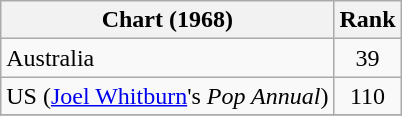<table class="wikitable">
<tr>
<th>Chart (1968)</th>
<th style="text-align:center;">Rank</th>
</tr>
<tr>
<td>Australia</td>
<td style="text-align:center;">39</td>
</tr>
<tr>
<td>US (<a href='#'>Joel Whitburn</a>'s <em>Pop Annual</em>)</td>
<td style="text-align:center;">110</td>
</tr>
<tr>
</tr>
</table>
